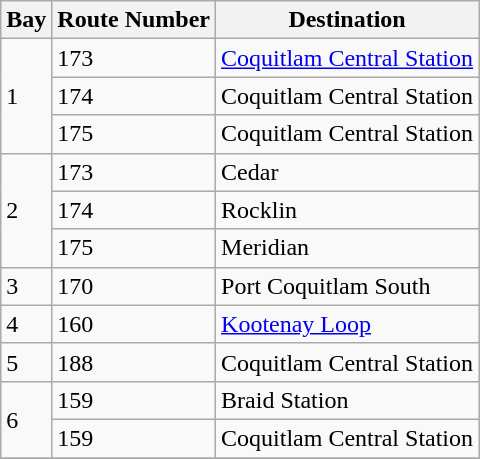<table class="wikitable">
<tr>
<th>Bay</th>
<th>Route Number</th>
<th>Destination</th>
</tr>
<tr>
<td rowspan="3">1</td>
<td>173</td>
<td><a href='#'>Coquitlam Central Station</a></td>
</tr>
<tr>
<td>174</td>
<td>Coquitlam Central Station</td>
</tr>
<tr>
<td>175</td>
<td>Coquitlam Central Station<br></td>
</tr>
<tr>
<td rowspan="3">2</td>
<td>173</td>
<td>Cedar</td>
</tr>
<tr>
<td>174</td>
<td>Rocklin</td>
</tr>
<tr>
<td>175</td>
<td>Meridian<br></td>
</tr>
<tr>
<td>3</td>
<td>170</td>
<td>Port Coquitlam South</td>
</tr>
<tr>
<td>4</td>
<td>160</td>
<td><a href='#'>Kootenay Loop</a></td>
</tr>
<tr>
<td>5</td>
<td>188</td>
<td>Coquitlam Central Station</td>
</tr>
<tr>
<td rowspan="2">6</td>
<td>159</td>
<td>Braid Station</td>
</tr>
<tr>
<td>159</td>
<td>Coquitlam Central Station</td>
</tr>
<tr>
</tr>
</table>
